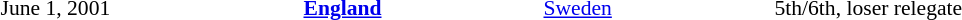<table style="font-size:90%">
<tr>
<td width=100>June 1, 2001</td>
<td width=150 align=right><strong><a href='#'>England</a></strong> </td>
<td width=100 align=center></td>
<td width=150> <a href='#'>Sweden</a></td>
<td>5th/6th, loser relegate</td>
</tr>
</table>
